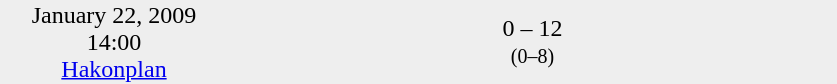<table style="background:#eee;" cellspacing="0">
<tr style="text-align:center;">
<td width=150>January 22, 2009<br>14:00<br><a href='#'>Hakonplan</a></td>
<td style="width:150px; text-align:right;"></td>
<td width=100>0 – 12 <br><small>(0–8)</small></td>
<td style="width:150px; text-align:left;"><strong></strong></td>
</tr>
</table>
